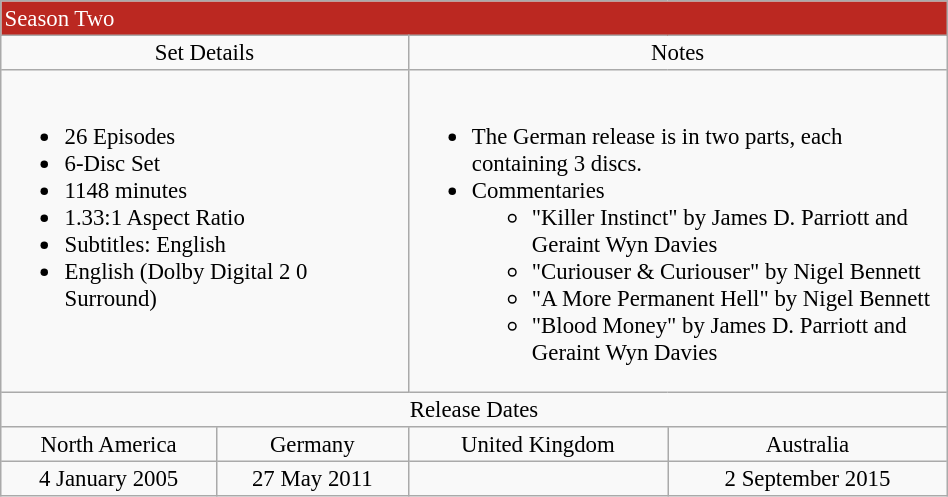<table border="2" cellpadding="2" cellspacing="0"  style="margin:0 1em 0 0; background:#f9f9f9; border:1px #aaa solid; border-collapse:collapse; font-size:95%; width:50%;">
<tr style="color:#fff; background:#bb2821;">
<td colspan="4">Season Two</td>
</tr>
<tr style="text-align:center;">
<td style="width:300px;" colspan="2">Set Details</td>
<td style="width:300px; " colspan="3">Notes</td>
</tr>
<tr valign="top">
<td colspan="2"  style="text-align:left; width:300px;"><br><ul><li>26 Episodes</li><li>6-Disc Set</li><li>1148 minutes</li><li>1.33:1 Aspect Ratio</li><li>Subtitles: English</li><li>English (Dolby Digital 2 0 Surround)</li></ul></td>
<td colspan="2"  style="text-align:left; width:400px;"><br><ul><li>The German release is in two parts, each containing 3 discs.</li><li>Commentaries<ul><li>"Killer Instinct" by James D. Parriott and Geraint Wyn Davies</li><li>"Curiouser & Curiouser" by Nigel Bennett</li><li>"A More Permanent Hell" by Nigel Bennett</li><li>"Blood Money" by James D. Parriott and Geraint Wyn Davies</li></ul></li></ul></td>
</tr>
<tr>
<td colspan="4" style="text-align:center;">Release Dates</td>
</tr>
<tr style="text-align:center;">
<td>North America</td>
<td>Germany</td>
<td>United Kingdom</td>
<td>Australia</td>
</tr>
<tr>
<td style="text-align:center;">4 January 2005</td>
<td style="text-align:center;">27 May 2011</td>
<td></td>
<td style="text-align:center;">2 September 2015</td>
</tr>
</table>
